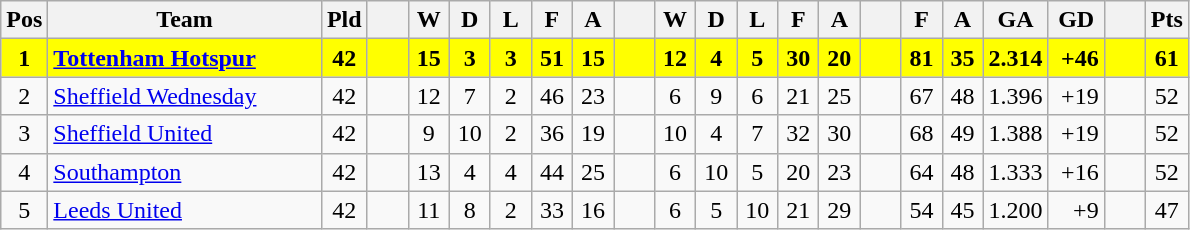<table class="wikitable" style="text-align: center;">
<tr>
<th width=20>Pos</th>
<th width=175>Team</th>
<th width=20>Pld</th>
<th width=20></th>
<th width=20>W</th>
<th width=20>D</th>
<th width=20>L</th>
<th width=20>F</th>
<th width=20>A</th>
<th width=20></th>
<th width=20>W</th>
<th width=20>D</th>
<th width=20>L</th>
<th width=20>F</th>
<th width=20>A</th>
<th width=20></th>
<th width=20>F</th>
<th width=20>A</th>
<th width=20>GA</th>
<th width=30>GD</th>
<th width=20></th>
<th width=20>Pts</th>
</tr>
<tr style="background:yellow;">
<td><strong>1</strong></td>
<td align=left><strong><a href='#'>Tottenham Hotspur</a></strong></td>
<td><strong>42</strong></td>
<td></td>
<td><strong>15</strong></td>
<td><strong>3</strong></td>
<td><strong>3</strong></td>
<td><strong>51</strong></td>
<td><strong>15</strong></td>
<td></td>
<td><strong>12</strong></td>
<td><strong>4</strong></td>
<td><strong>5</strong></td>
<td><strong>30</strong></td>
<td><strong>20</strong></td>
<td></td>
<td><strong>81</strong></td>
<td><strong>35</strong></td>
<td><strong>2.314</strong></td>
<td align=right><strong>+46</strong></td>
<td></td>
<td><strong>61</strong></td>
</tr>
<tr>
<td>2</td>
<td align=left><a href='#'>Sheffield Wednesday</a></td>
<td>42</td>
<td></td>
<td>12</td>
<td>7</td>
<td>2</td>
<td>46</td>
<td>23</td>
<td></td>
<td>6</td>
<td>9</td>
<td>6</td>
<td>21</td>
<td>25</td>
<td></td>
<td>67</td>
<td>48</td>
<td>1.396</td>
<td align=right>+19</td>
<td></td>
<td>52</td>
</tr>
<tr>
<td>3</td>
<td align=left><a href='#'>Sheffield United</a></td>
<td>42</td>
<td></td>
<td>9</td>
<td>10</td>
<td>2</td>
<td>36</td>
<td>19</td>
<td></td>
<td>10</td>
<td>4</td>
<td>7</td>
<td>32</td>
<td>30</td>
<td></td>
<td>68</td>
<td>49</td>
<td>1.388</td>
<td align=right>+19</td>
<td></td>
<td>52</td>
</tr>
<tr>
<td>4</td>
<td align=left><a href='#'>Southampton</a></td>
<td>42</td>
<td></td>
<td>13</td>
<td>4</td>
<td>4</td>
<td>44</td>
<td>25</td>
<td></td>
<td>6</td>
<td>10</td>
<td>5</td>
<td>20</td>
<td>23</td>
<td></td>
<td>64</td>
<td>48</td>
<td>1.333</td>
<td align=right>+16</td>
<td></td>
<td>52</td>
</tr>
<tr>
<td>5</td>
<td align=left><a href='#'>Leeds United</a></td>
<td>42</td>
<td></td>
<td>11</td>
<td>8</td>
<td>2</td>
<td>33</td>
<td>16</td>
<td></td>
<td>6</td>
<td>5</td>
<td>10</td>
<td>21</td>
<td>29</td>
<td></td>
<td>54</td>
<td>45</td>
<td>1.200</td>
<td align=right>+9</td>
<td></td>
<td>47</td>
</tr>
</table>
